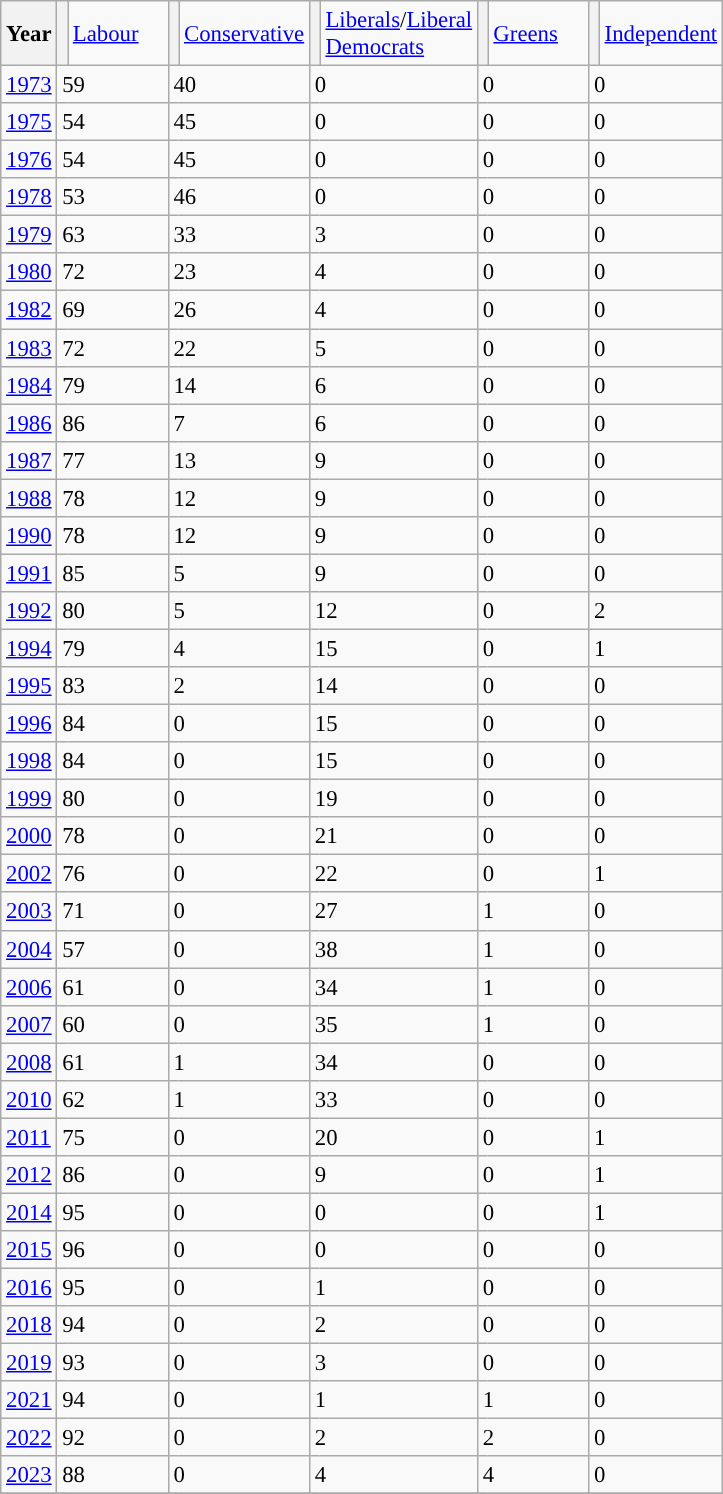<table class="wikitable" style="font-size: 95%;">
<tr>
<th>Year</th>
<th style="background-color: "></th>
<td width="60"><a href='#'>Labour</a></td>
<th style="background-color: "></th>
<td width="60"><a href='#'>Conservative</a></td>
<th style="background-color: "></th>
<td width="60"><a href='#'>Liberals</a>/<a href='#'>Liberal Democrats</a></td>
<th style="background-color: "></th>
<td width="60"><a href='#'>Greens</a></td>
<th style="background-color: "></th>
<td width="60"><a href='#'>Independent</a></td>
</tr>
<tr>
<td><a href='#'>1973</a></td>
<td colspan="2">59</td>
<td colspan="2">40</td>
<td colspan="2">0</td>
<td colspan="2">0</td>
<td colspan="2">0</td>
</tr>
<tr>
<td><a href='#'>1975</a></td>
<td colspan="2">54</td>
<td colspan="2">45</td>
<td colspan="2">0</td>
<td colspan="2">0</td>
<td colspan="2">0</td>
</tr>
<tr>
<td><a href='#'>1976</a></td>
<td colspan="2">54</td>
<td colspan="2">45</td>
<td colspan="2">0</td>
<td colspan="2">0</td>
<td colspan="2">0</td>
</tr>
<tr>
<td><a href='#'>1978</a></td>
<td colspan="2">53</td>
<td colspan="2">46</td>
<td colspan="2">0</td>
<td colspan="2">0</td>
<td colspan="2">0</td>
</tr>
<tr>
<td><a href='#'>1979</a></td>
<td colspan="2">63</td>
<td colspan="2">33</td>
<td colspan="2">3</td>
<td colspan="2">0</td>
<td colspan="2">0</td>
</tr>
<tr>
<td><a href='#'>1980</a></td>
<td colspan="2">72</td>
<td colspan="2">23</td>
<td colspan="2">4</td>
<td colspan="2">0</td>
<td colspan="2">0</td>
</tr>
<tr>
<td><a href='#'>1982</a></td>
<td colspan="2">69</td>
<td colspan="2">26</td>
<td colspan="2">4</td>
<td colspan="2">0</td>
<td colspan="2">0</td>
</tr>
<tr>
<td><a href='#'>1983</a></td>
<td colspan="2">72</td>
<td colspan="2">22</td>
<td colspan="2">5</td>
<td colspan="2">0</td>
<td colspan="2">0</td>
</tr>
<tr>
<td><a href='#'>1984</a></td>
<td colspan="2">79</td>
<td colspan="2">14</td>
<td colspan="2">6</td>
<td colspan="2">0</td>
<td colspan="2">0</td>
</tr>
<tr>
<td><a href='#'>1986</a></td>
<td colspan="2">86</td>
<td colspan="2">7</td>
<td colspan="2">6</td>
<td colspan="2">0</td>
<td colspan="2">0</td>
</tr>
<tr>
<td><a href='#'>1987</a></td>
<td colspan="2">77</td>
<td colspan="2">13</td>
<td colspan="2">9</td>
<td colspan="2">0</td>
<td colspan="2">0</td>
</tr>
<tr>
<td><a href='#'>1988</a></td>
<td colspan="2">78</td>
<td colspan="2">12</td>
<td colspan="2">9</td>
<td colspan="2">0</td>
<td colspan="2">0</td>
</tr>
<tr>
<td><a href='#'>1990</a></td>
<td colspan="2">78</td>
<td colspan="2">12</td>
<td colspan="2">9</td>
<td colspan="2">0</td>
<td colspan="2">0</td>
</tr>
<tr>
<td><a href='#'>1991</a></td>
<td colspan="2">85</td>
<td colspan="2">5</td>
<td colspan="2">9</td>
<td colspan="2">0</td>
<td colspan="2">0</td>
</tr>
<tr>
<td><a href='#'>1992</a></td>
<td colspan="2">80</td>
<td colspan="2">5</td>
<td colspan="2">12</td>
<td colspan="2">0</td>
<td colspan="2">2</td>
</tr>
<tr>
<td><a href='#'>1994</a></td>
<td colspan="2">79</td>
<td colspan="2">4</td>
<td colspan="2">15</td>
<td colspan="2">0</td>
<td colspan="2">1</td>
</tr>
<tr>
<td><a href='#'>1995</a></td>
<td colspan="2">83</td>
<td colspan="2">2</td>
<td colspan="2">14</td>
<td colspan="2">0</td>
<td colspan="2">0</td>
</tr>
<tr>
<td><a href='#'>1996</a></td>
<td colspan="2">84</td>
<td colspan="2">0</td>
<td colspan="2">15</td>
<td colspan="2">0</td>
<td colspan="2">0</td>
</tr>
<tr>
<td><a href='#'>1998</a></td>
<td colspan="2">84</td>
<td colspan="2">0</td>
<td colspan="2">15</td>
<td colspan="2">0</td>
<td colspan="2">0</td>
</tr>
<tr>
<td><a href='#'>1999</a></td>
<td colspan="2">80</td>
<td colspan="2">0</td>
<td colspan="2">19</td>
<td colspan="2">0</td>
<td colspan="2">0</td>
</tr>
<tr>
<td><a href='#'>2000</a></td>
<td colspan="2">78</td>
<td colspan="2">0</td>
<td colspan="2">21</td>
<td colspan="2">0</td>
<td colspan="2">0</td>
</tr>
<tr>
<td><a href='#'>2002</a></td>
<td colspan="2">76</td>
<td colspan="2">0</td>
<td colspan="2">22</td>
<td colspan="2">0</td>
<td colspan="2">1</td>
</tr>
<tr>
<td><a href='#'>2003</a></td>
<td colspan="2">71</td>
<td colspan="2">0</td>
<td colspan="2">27</td>
<td colspan="2">1</td>
<td colspan="2">0</td>
</tr>
<tr>
<td><a href='#'>2004</a></td>
<td colspan="2">57</td>
<td colspan="2">0</td>
<td colspan="2">38</td>
<td colspan="2">1</td>
<td colspan="2">0</td>
</tr>
<tr>
<td><a href='#'>2006</a></td>
<td colspan="2">61</td>
<td colspan="2">0</td>
<td colspan="2">34</td>
<td colspan="2">1</td>
<td colspan="2">0</td>
</tr>
<tr>
<td><a href='#'>2007</a></td>
<td colspan="2">60</td>
<td colspan="2">0</td>
<td colspan="2">35</td>
<td colspan="2">1</td>
<td colspan="2">0</td>
</tr>
<tr>
<td><a href='#'>2008</a></td>
<td colspan="2">61</td>
<td colspan="2">1</td>
<td colspan="2">34</td>
<td colspan="2">0</td>
<td colspan="2">0</td>
</tr>
<tr>
<td><a href='#'>2010</a></td>
<td colspan="2">62</td>
<td colspan="2">1</td>
<td colspan="2">33</td>
<td colspan="2">0</td>
<td colspan="2">0</td>
</tr>
<tr>
<td><a href='#'>2011</a></td>
<td colspan="2">75</td>
<td colspan="2">0</td>
<td colspan="2">20</td>
<td colspan="2">0</td>
<td colspan="2">1</td>
</tr>
<tr>
<td><a href='#'>2012</a></td>
<td colspan="2">86</td>
<td colspan="2">0</td>
<td colspan="2">9</td>
<td colspan="2">0</td>
<td colspan="2">1</td>
</tr>
<tr>
<td><a href='#'>2014</a></td>
<td colspan="2">95</td>
<td colspan="2">0</td>
<td colspan="2">0</td>
<td colspan="2">0</td>
<td colspan="2">1</td>
</tr>
<tr>
<td><a href='#'>2015</a></td>
<td colspan="2">96</td>
<td colspan="2">0</td>
<td colspan="2">0</td>
<td colspan="2">0</td>
<td colspan="2">0</td>
</tr>
<tr>
<td><a href='#'>2016</a></td>
<td colspan="2">95</td>
<td colspan="2">0</td>
<td colspan="2">1</td>
<td colspan="2">0</td>
<td colspan="2">0</td>
</tr>
<tr>
<td><a href='#'>2018</a></td>
<td colspan="2">94</td>
<td colspan="2">0</td>
<td colspan="2">2</td>
<td colspan="2">0</td>
<td colspan="2">0</td>
</tr>
<tr>
<td><a href='#'>2019</a></td>
<td colspan="2">93</td>
<td colspan="2">0</td>
<td colspan="2">3</td>
<td colspan="2">0</td>
<td colspan="2">0</td>
</tr>
<tr>
<td><a href='#'>2021</a></td>
<td colspan="2">94</td>
<td colspan="2">0</td>
<td colspan="2">1</td>
<td colspan="2">1</td>
<td colspan="2">0</td>
</tr>
<tr>
<td><a href='#'>2022</a></td>
<td colspan="2">92</td>
<td colspan="2">0</td>
<td colspan="2">2</td>
<td colspan="2">2</td>
<td colspan="2">0</td>
</tr>
<tr>
<td><a href='#'>2023</a></td>
<td colspan="2">88</td>
<td colspan="2">0</td>
<td colspan="2">4</td>
<td colspan="2">4</td>
<td colspan="2">0</td>
</tr>
<tr>
</tr>
</table>
